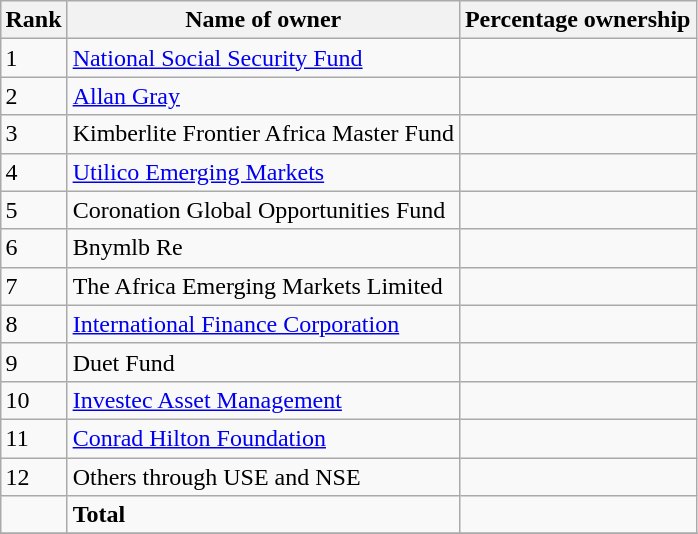<table class="wikitable sortable" style="margin-left:auto;margin-right:auto">
<tr>
<th style="width:2em;">Rank</th>
<th>Name of owner</th>
<th>Percentage ownership</th>
</tr>
<tr>
<td>1</td>
<td><a href='#'>National Social Security Fund</a></td>
<td style="text-align: center"></td>
</tr>
<tr>
<td>2</td>
<td><a href='#'>Allan Gray</a></td>
<td></td>
</tr>
<tr>
<td>3</td>
<td>Kimberlite Frontier Africa Master Fund</td>
<td></td>
</tr>
<tr>
<td>4</td>
<td><a href='#'>Utilico Emerging Markets</a></td>
<td></td>
</tr>
<tr>
<td>5</td>
<td>Coronation Global Opportunities Fund</td>
<td></td>
</tr>
<tr>
<td>6</td>
<td>Bnymlb Re</td>
<td></td>
</tr>
<tr>
<td>7</td>
<td>The Africa Emerging Markets Limited</td>
<td></td>
</tr>
<tr>
<td>8</td>
<td><a href='#'>International Finance Corporation</a></td>
<td></td>
</tr>
<tr>
<td>9</td>
<td>Duet Fund</td>
<td></td>
</tr>
<tr>
<td>10</td>
<td><a href='#'>Investec Asset Management</a></td>
<td></td>
</tr>
<tr>
<td>11</td>
<td><a href='#'>Conrad Hilton Foundation</a></td>
<td></td>
</tr>
<tr>
<td>12</td>
<td>Others through USE and NSE</td>
<td></td>
</tr>
<tr>
<td></td>
<td><strong>Total</strong></td>
<td></td>
</tr>
<tr>
</tr>
</table>
